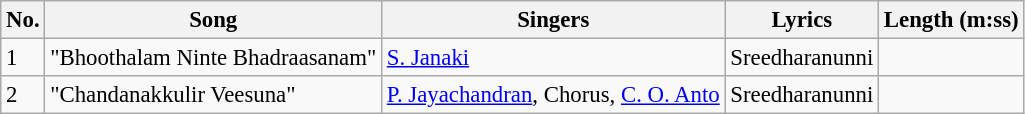<table class="wikitable" style="font-size:95%;">
<tr>
<th>No.</th>
<th>Song</th>
<th>Singers</th>
<th>Lyrics</th>
<th>Length (m:ss)</th>
</tr>
<tr>
<td>1</td>
<td>"Bhoothalam Ninte Bhadraasanam"</td>
<td><a href='#'>S. Janaki</a></td>
<td>Sreedharanunni</td>
<td></td>
</tr>
<tr>
<td>2</td>
<td>"Chandanakkulir Veesuna"</td>
<td><a href='#'>P. Jayachandran</a>, Chorus, <a href='#'>C. O. Anto</a></td>
<td>Sreedharanunni</td>
<td></td>
</tr>
</table>
